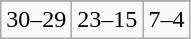<table class="wikitable">
<tr>
</tr>
<tr>
<td>30–29</td>
<td>23–15</td>
<td>7–4</td>
</tr>
</table>
